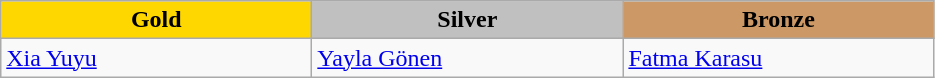<table class="wikitable" style="text-align:left">
<tr align="center">
<td width=200 bgcolor=gold><strong>Gold</strong></td>
<td width=200 bgcolor=silver><strong>Silver</strong></td>
<td width=200 bgcolor=CC9966><strong>Bronze</strong></td>
</tr>
<tr>
<td><a href='#'>Xia Yuyu</a><br></td>
<td><a href='#'>Yayla Gönen</a><br></td>
<td><a href='#'>Fatma Karasu</a><br></td>
</tr>
</table>
